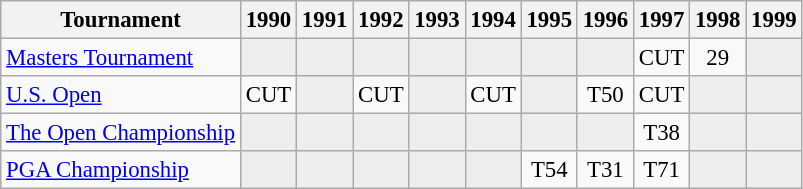<table class="wikitable" style="font-size:95%;text-align:center;">
<tr>
<th>Tournament</th>
<th>1990</th>
<th>1991</th>
<th>1992</th>
<th>1993</th>
<th>1994</th>
<th>1995</th>
<th>1996</th>
<th>1997</th>
<th>1998</th>
<th>1999</th>
</tr>
<tr>
<td align=left><a href='#'>Masters Tournament</a></td>
<td style="background:#eeeeee;"></td>
<td style="background:#eeeeee;"></td>
<td style="background:#eeeeee;"></td>
<td style="background:#eeeeee;"></td>
<td style="background:#eeeeee;"></td>
<td style="background:#eeeeee;"></td>
<td style="background:#eeeeee;"></td>
<td>CUT</td>
<td>29</td>
<td style="background:#eeeeee;"></td>
</tr>
<tr>
<td align=left><a href='#'>U.S. Open</a></td>
<td>CUT</td>
<td style="background:#eeeeee;"></td>
<td>CUT</td>
<td style="background:#eeeeee;"></td>
<td>CUT</td>
<td style="background:#eeeeee;"></td>
<td>T50</td>
<td>CUT</td>
<td style="background:#eeeeee;"></td>
<td style="background:#eeeeee;"></td>
</tr>
<tr>
<td align=left><a href='#'>The Open Championship</a></td>
<td style="background:#eeeeee;"></td>
<td style="background:#eeeeee;"></td>
<td style="background:#eeeeee;"></td>
<td style="background:#eeeeee;"></td>
<td style="background:#eeeeee;"></td>
<td style="background:#eeeeee;"></td>
<td style="background:#eeeeee;"></td>
<td>T38</td>
<td style="background:#eeeeee;"></td>
<td style="background:#eeeeee;"></td>
</tr>
<tr>
<td align=left><a href='#'>PGA Championship</a></td>
<td style="background:#eeeeee;"></td>
<td style="background:#eeeeee;"></td>
<td style="background:#eeeeee;"></td>
<td style="background:#eeeeee;"></td>
<td style="background:#eeeeee;"></td>
<td>T54</td>
<td>T31</td>
<td>T71</td>
<td style="background:#eeeeee;"></td>
<td style="background:#eeeeee;"></td>
</tr>
</table>
